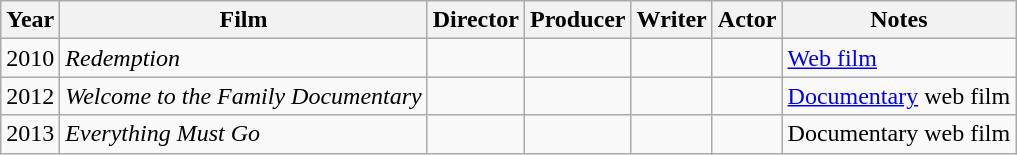<table class="wikitable">
<tr>
<th>Year</th>
<th>Film</th>
<th>Director</th>
<th>Producer</th>
<th>Writer</th>
<th>Actor</th>
<th>Notes</th>
</tr>
<tr>
<td>2010</td>
<td><em>Redemption</em></td>
<td></td>
<td></td>
<td></td>
<td></td>
<td><a href='#'>Web film</a></td>
</tr>
<tr>
<td>2012</td>
<td><em>Welcome to the Family Documentary</em></td>
<td></td>
<td></td>
<td></td>
<td></td>
<td><a href='#'>Documentary</a> web film</td>
</tr>
<tr>
<td>2013</td>
<td><em>Everything Must Go</em></td>
<td></td>
<td></td>
<td></td>
<td></td>
<td>Documentary web film</td>
</tr>
</table>
